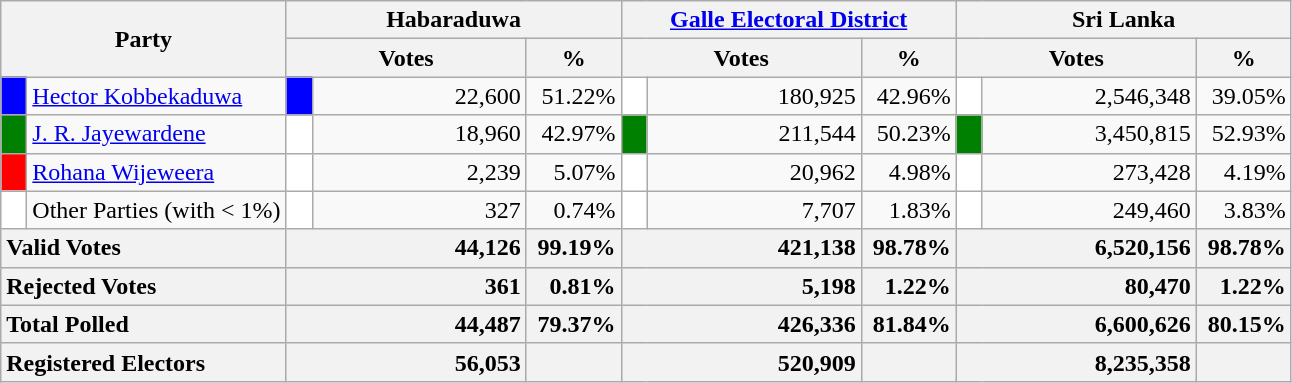<table class="wikitable">
<tr>
<th colspan="2" width="144px"rowspan="2">Party</th>
<th colspan="3" width="216px">Habaraduwa</th>
<th colspan="3" width="216px"><a href='#'>Galle Electoral District</a></th>
<th colspan="3" width="216px">Sri Lanka</th>
</tr>
<tr>
<th colspan="2" width="144px">Votes</th>
<th>%</th>
<th colspan="2" width="144px">Votes</th>
<th>%</th>
<th colspan="2" width="144px">Votes</th>
<th>%</th>
</tr>
<tr>
<td style="background-color:blue;" width="10px"></td>
<td style="text-align:left;"><a href='#'>Hector Kobbekaduwa</a></td>
<td style="background-color:blue;" width="10px"></td>
<td style="text-align:right;">22,600</td>
<td style="text-align:right;">51.22%</td>
<td style="background-color:white;" width="10px"></td>
<td style="text-align:right;">180,925</td>
<td style="text-align:right;">42.96%</td>
<td style="background-color:white;" width="10px"></td>
<td style="text-align:right;">2,546,348</td>
<td style="text-align:right;">39.05%</td>
</tr>
<tr>
<td style="background-color:green;" width="10px"></td>
<td style="text-align:left;"><a href='#'>J. R. Jayewardene</a></td>
<td style="background-color:white;" width="10px"></td>
<td style="text-align:right;">18,960</td>
<td style="text-align:right;">42.97%</td>
<td style="background-color:green;" width="10px"></td>
<td style="text-align:right;">211,544</td>
<td style="text-align:right;">50.23%</td>
<td style="background-color:green;" width="10px"></td>
<td style="text-align:right;">3,450,815</td>
<td style="text-align:right;">52.93%</td>
</tr>
<tr>
<td style="background-color:red;" width="10px"></td>
<td style="text-align:left;"><a href='#'>Rohana Wijeweera</a></td>
<td style="background-color:white;" width="10px"></td>
<td style="text-align:right;">2,239</td>
<td style="text-align:right;">5.07%</td>
<td style="background-color:white;" width="10px"></td>
<td style="text-align:right;">20,962</td>
<td style="text-align:right;">4.98%</td>
<td style="background-color:white;" width="10px"></td>
<td style="text-align:right;">273,428</td>
<td style="text-align:right;">4.19%</td>
</tr>
<tr>
<td style="background-color:white;" width="10px"></td>
<td style="text-align:left;">Other Parties (with < 1%)</td>
<td style="background-color:white;" width="10px"></td>
<td style="text-align:right;">327</td>
<td style="text-align:right;">0.74%</td>
<td style="background-color:white;" width="10px"></td>
<td style="text-align:right;">7,707</td>
<td style="text-align:right;">1.83%</td>
<td style="background-color:white;" width="10px"></td>
<td style="text-align:right;">249,460</td>
<td style="text-align:right;">3.83%</td>
</tr>
<tr>
<th colspan="2" width="144px"style="text-align:left;">Valid Votes</th>
<th style="text-align:right;"colspan="2" width="144px">44,126</th>
<th style="text-align:right;">99.19%</th>
<th style="text-align:right;"colspan="2" width="144px">421,138</th>
<th style="text-align:right;">98.78%</th>
<th style="text-align:right;"colspan="2" width="144px">6,520,156</th>
<th style="text-align:right;">98.78%</th>
</tr>
<tr>
<th colspan="2" width="144px"style="text-align:left;">Rejected Votes</th>
<th style="text-align:right;"colspan="2" width="144px">361</th>
<th style="text-align:right;">0.81%</th>
<th style="text-align:right;"colspan="2" width="144px">5,198</th>
<th style="text-align:right;">1.22%</th>
<th style="text-align:right;"colspan="2" width="144px">80,470</th>
<th style="text-align:right;">1.22%</th>
</tr>
<tr>
<th colspan="2" width="144px"style="text-align:left;">Total Polled</th>
<th style="text-align:right;"colspan="2" width="144px">44,487</th>
<th style="text-align:right;">79.37%</th>
<th style="text-align:right;"colspan="2" width="144px">426,336</th>
<th style="text-align:right;">81.84%</th>
<th style="text-align:right;"colspan="2" width="144px">6,600,626</th>
<th style="text-align:right;">80.15%</th>
</tr>
<tr>
<th colspan="2" width="144px"style="text-align:left;">Registered Electors</th>
<th style="text-align:right;"colspan="2" width="144px">56,053</th>
<th></th>
<th style="text-align:right;"colspan="2" width="144px">520,909</th>
<th></th>
<th style="text-align:right;"colspan="2" width="144px">8,235,358</th>
<th></th>
</tr>
</table>
